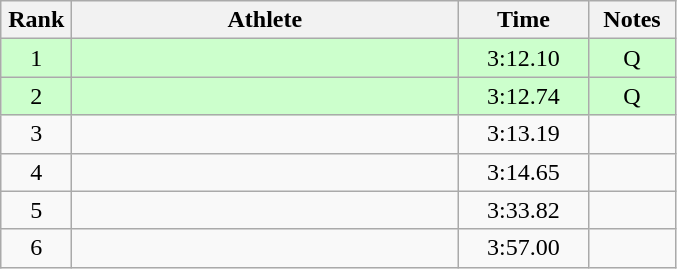<table class=wikitable style="text-align:center">
<tr>
<th width=40>Rank</th>
<th width=250>Athlete</th>
<th width=80>Time</th>
<th width=50>Notes</th>
</tr>
<tr bgcolor="ccffcc">
<td>1</td>
<td align=left></td>
<td>3:12.10</td>
<td>Q</td>
</tr>
<tr bgcolor="ccffcc">
<td>2</td>
<td align=left></td>
<td>3:12.74</td>
<td>Q</td>
</tr>
<tr>
<td>3</td>
<td align=left></td>
<td>3:13.19</td>
<td></td>
</tr>
<tr>
<td>4</td>
<td align=left></td>
<td>3:14.65</td>
<td></td>
</tr>
<tr>
<td>5</td>
<td align=left></td>
<td>3:33.82</td>
<td></td>
</tr>
<tr>
<td>6</td>
<td align=left></td>
<td>3:57.00</td>
<td></td>
</tr>
</table>
